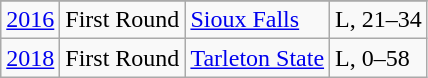<table class="wikitable">
<tr>
</tr>
<tr>
<td><a href='#'>2016</a></td>
<td>First Round</td>
<td><a href='#'>Sioux Falls</a></td>
<td>L, 21–34</td>
</tr>
<tr>
<td><a href='#'>2018</a></td>
<td>First Round</td>
<td><a href='#'>Tarleton State</a></td>
<td>L, 0–58</td>
</tr>
</table>
